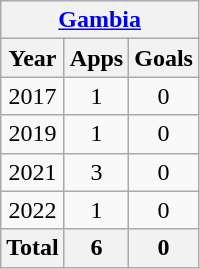<table class="wikitable" style="text-align:center">
<tr>
<th colspan=3><a href='#'>Gambia</a></th>
</tr>
<tr>
<th>Year</th>
<th>Apps</th>
<th>Goals</th>
</tr>
<tr>
<td>2017</td>
<td>1</td>
<td>0</td>
</tr>
<tr>
<td>2019</td>
<td>1</td>
<td>0</td>
</tr>
<tr>
<td>2021</td>
<td>3</td>
<td>0</td>
</tr>
<tr>
<td>2022</td>
<td>1</td>
<td>0</td>
</tr>
<tr>
<th>Total</th>
<th>6</th>
<th>0</th>
</tr>
</table>
